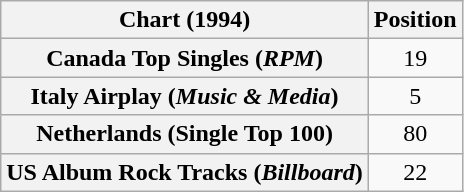<table class="wikitable sortable plainrowheaders" style="text-align:center">
<tr>
<th>Chart (1994)</th>
<th>Position</th>
</tr>
<tr>
<th scope="row">Canada Top Singles (<em>RPM</em>)</th>
<td>19</td>
</tr>
<tr>
<th scope="row">Italy Airplay (<em>Music & Media</em>)</th>
<td>5</td>
</tr>
<tr>
<th scope="row">Netherlands (Single Top 100)</th>
<td>80</td>
</tr>
<tr>
<th scope="row">US Album Rock Tracks (<em>Billboard</em>)</th>
<td>22</td>
</tr>
</table>
